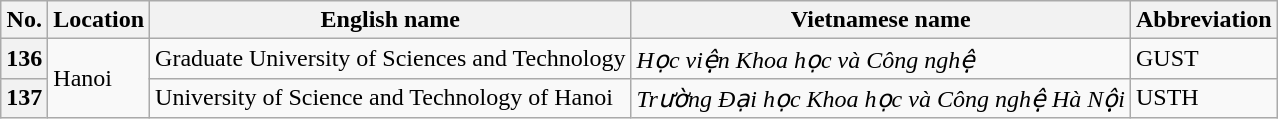<table class="wikitable">
<tr>
<th>No.</th>
<th>Location</th>
<th>English name</th>
<th>Vietnamese name</th>
<th>Abbreviation</th>
</tr>
<tr>
<th align="center">136</th>
<td rowspan="2">Hanoi</td>
<td>Graduate University of Sciences and Technology</td>
<td><em>Học viện Khoa học và Công nghệ</em></td>
<td>GUST</td>
</tr>
<tr>
<th align="center">137</th>
<td>University of Science and Technology of Hanoi</td>
<td><em>Trường Đại học Khoa học và Công nghệ Hà Nội</em></td>
<td>USTH</td>
</tr>
</table>
